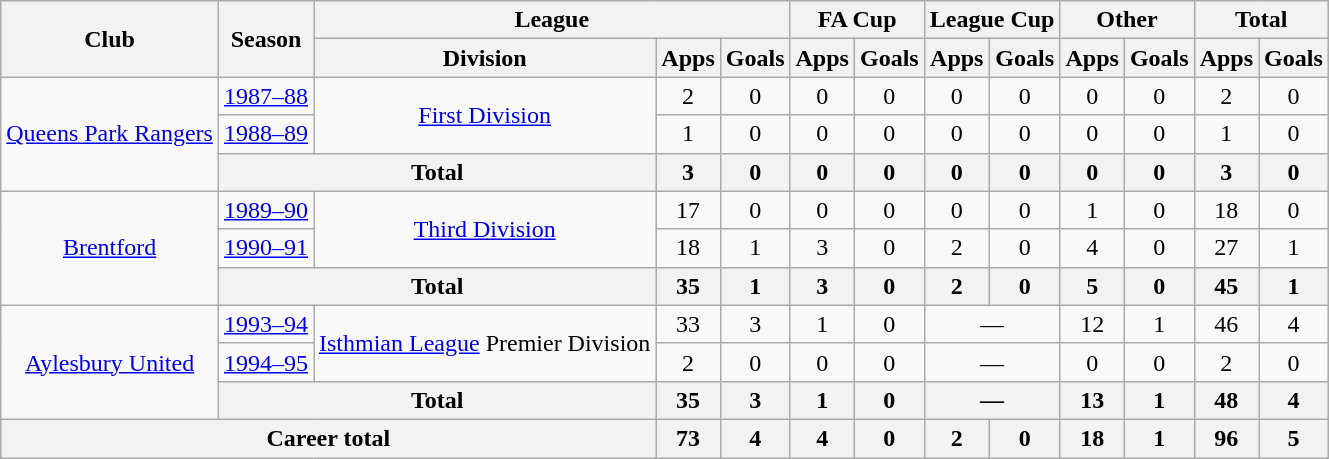<table class="wikitable" style="text-align: center;">
<tr>
<th rowspan="2">Club</th>
<th rowspan="2">Season</th>
<th colspan="3">League</th>
<th colspan="2">FA Cup</th>
<th colspan="2">League Cup</th>
<th colspan="2">Other</th>
<th colspan="2">Total</th>
</tr>
<tr>
<th>Division</th>
<th>Apps</th>
<th>Goals</th>
<th>Apps</th>
<th>Goals</th>
<th>Apps</th>
<th>Goals</th>
<th>Apps</th>
<th>Goals</th>
<th>Apps</th>
<th>Goals</th>
</tr>
<tr>
<td rowspan="3"><a href='#'>Queens Park Rangers</a></td>
<td><a href='#'>1987–88</a></td>
<td rowspan="2"><a href='#'>First Division</a></td>
<td>2</td>
<td>0</td>
<td>0</td>
<td>0</td>
<td>0</td>
<td>0</td>
<td>0</td>
<td>0</td>
<td>2</td>
<td>0</td>
</tr>
<tr>
<td><a href='#'>1988–89</a></td>
<td>1</td>
<td>0</td>
<td>0</td>
<td>0</td>
<td>0</td>
<td>0</td>
<td>0</td>
<td>0</td>
<td>1</td>
<td>0</td>
</tr>
<tr>
<th colspan="2">Total</th>
<th>3</th>
<th>0</th>
<th>0</th>
<th>0</th>
<th>0</th>
<th>0</th>
<th>0</th>
<th>0</th>
<th>3</th>
<th>0</th>
</tr>
<tr>
<td rowspan="3"><a href='#'>Brentford</a></td>
<td><a href='#'>1989–90</a></td>
<td rowspan="2"><a href='#'>Third Division</a></td>
<td>17</td>
<td>0</td>
<td>0</td>
<td>0</td>
<td>0</td>
<td>0</td>
<td>1</td>
<td>0</td>
<td>18</td>
<td>0</td>
</tr>
<tr>
<td><a href='#'>1990–91</a></td>
<td>18</td>
<td>1</td>
<td>3</td>
<td>0</td>
<td>2</td>
<td>0</td>
<td>4</td>
<td>0</td>
<td>27</td>
<td>1</td>
</tr>
<tr>
<th colspan="2">Total</th>
<th>35</th>
<th>1</th>
<th>3</th>
<th>0</th>
<th>2</th>
<th>0</th>
<th>5</th>
<th>0</th>
<th>45</th>
<th>1</th>
</tr>
<tr>
<td rowspan="3"><a href='#'>Aylesbury United</a></td>
<td><a href='#'>1993–94</a></td>
<td rowspan="2"><a href='#'>Isthmian League</a> Premier Division</td>
<td>33</td>
<td>3</td>
<td>1</td>
<td>0</td>
<td colspan="2">—</td>
<td>12</td>
<td>1</td>
<td>46</td>
<td>4</td>
</tr>
<tr>
<td><a href='#'>1994–95</a></td>
<td>2</td>
<td>0</td>
<td>0</td>
<td>0</td>
<td colspan="2">—</td>
<td>0</td>
<td>0</td>
<td>2</td>
<td>0</td>
</tr>
<tr>
<th colspan="2">Total</th>
<th>35</th>
<th>3</th>
<th>1</th>
<th>0</th>
<th colspan="2">—</th>
<th>13</th>
<th>1</th>
<th>48</th>
<th>4</th>
</tr>
<tr>
<th colspan="3">Career total</th>
<th>73</th>
<th>4</th>
<th>4</th>
<th>0</th>
<th>2</th>
<th>0</th>
<th>18</th>
<th>1</th>
<th>96</th>
<th>5</th>
</tr>
</table>
